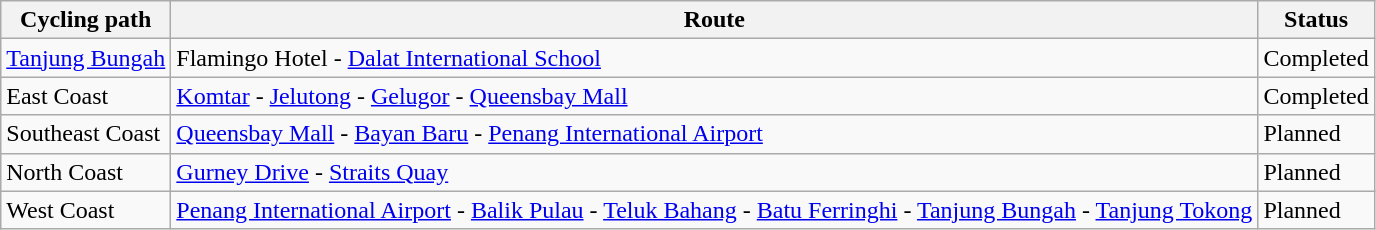<table class="wikitable sortable">
<tr>
<th>Cycling path</th>
<th>Route</th>
<th>Status</th>
</tr>
<tr>
<td><a href='#'>Tanjung Bungah</a></td>
<td>Flamingo Hotel - <a href='#'>Dalat International School</a></td>
<td>Completed</td>
</tr>
<tr>
<td>East Coast</td>
<td><a href='#'>Komtar</a> - <a href='#'>Jelutong</a> - <a href='#'>Gelugor</a> - <a href='#'>Queensbay Mall</a></td>
<td>Completed</td>
</tr>
<tr>
<td>Southeast Coast</td>
<td><a href='#'>Queensbay Mall</a> - <a href='#'>Bayan Baru</a> - <a href='#'>Penang International Airport</a></td>
<td>Planned</td>
</tr>
<tr>
<td>North Coast</td>
<td><a href='#'>Gurney Drive</a> - <a href='#'>Straits Quay</a></td>
<td>Planned</td>
</tr>
<tr>
<td>West Coast</td>
<td><a href='#'>Penang International Airport</a> - <a href='#'>Balik Pulau</a> - <a href='#'>Teluk Bahang</a> - <a href='#'>Batu Ferringhi</a> - <a href='#'>Tanjung Bungah</a> - <a href='#'>Tanjung Tokong</a></td>
<td>Planned</td>
</tr>
</table>
